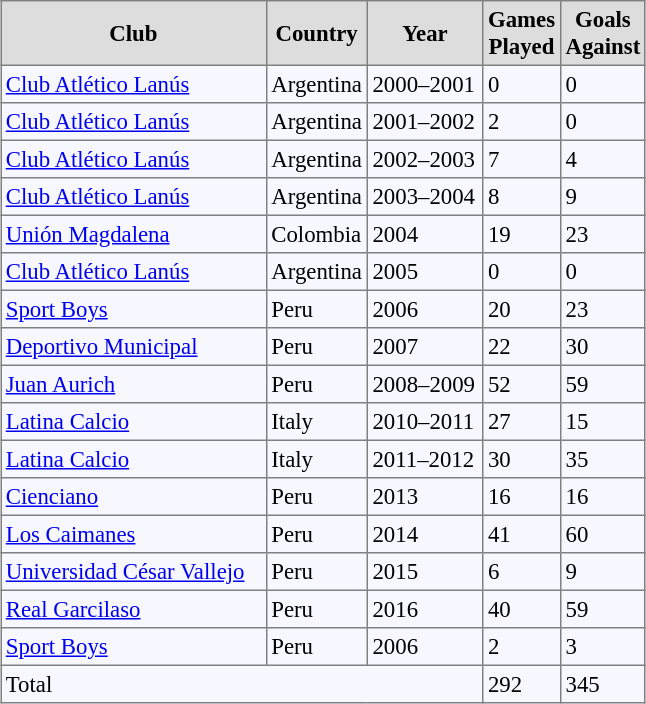<table align="center" bgcolor="#f7f8ff" cellpadding="3" cellspacing="0" border="1" style="font-size: 95%; border: gray solid 1px; border-collapse: collapse;">
<tr align=center bgcolor=#DDDDDD style="color:black;">
<th width="170">Club</th>
<th width="50">Country</th>
<th width="70">Year</th>
<th width="40">Games Played</th>
<th width="40">Goals Against</th>
</tr>
<tr align=left>
<td><a href='#'>Club Atlético Lanús</a></td>
<td>Argentina</td>
<td>2000–2001</td>
<td>0</td>
<td>0</td>
</tr>
<tr align=left>
<td><a href='#'>Club Atlético Lanús</a></td>
<td>Argentina</td>
<td>2001–2002</td>
<td>2</td>
<td>0</td>
</tr>
<tr align=left>
<td><a href='#'>Club Atlético Lanús</a></td>
<td>Argentina</td>
<td>2002–2003</td>
<td>7</td>
<td>4</td>
</tr>
<tr align=left>
<td><a href='#'>Club Atlético Lanús</a></td>
<td>Argentina</td>
<td>2003–2004</td>
<td>8</td>
<td>9</td>
</tr>
<tr align=left>
<td><a href='#'>Unión Magdalena</a></td>
<td>Colombia</td>
<td>2004</td>
<td>19</td>
<td>23</td>
</tr>
<tr align=left>
<td><a href='#'>Club Atlético Lanús</a></td>
<td>Argentina</td>
<td>2005</td>
<td>0</td>
<td>0</td>
</tr>
<tr align=left>
<td><a href='#'>Sport Boys</a></td>
<td>Peru</td>
<td>2006</td>
<td>20</td>
<td>23</td>
</tr>
<tr align=left>
<td><a href='#'>Deportivo Municipal</a></td>
<td>Peru</td>
<td>2007</td>
<td>22</td>
<td>30</td>
</tr>
<tr align=left>
<td><a href='#'>Juan Aurich</a></td>
<td>Peru</td>
<td>2008–2009</td>
<td>52</td>
<td>59</td>
</tr>
<tr align=left>
<td><a href='#'>Latina Calcio</a></td>
<td>Italy</td>
<td>2010–2011</td>
<td>27</td>
<td>15</td>
</tr>
<tr align=left>
<td><a href='#'>Latina Calcio</a></td>
<td>Italy</td>
<td>2011–2012</td>
<td>30</td>
<td>35</td>
</tr>
<tr align=left>
<td><a href='#'>Cienciano</a></td>
<td>Peru</td>
<td>2013</td>
<td>16</td>
<td>16</td>
</tr>
<tr align=left>
<td><a href='#'>Los Caimanes</a></td>
<td>Peru</td>
<td>2014</td>
<td>41</td>
<td>60</td>
</tr>
<tr align=left>
<td><a href='#'>Universidad César Vallejo</a></td>
<td>Peru</td>
<td>2015</td>
<td>6</td>
<td>9</td>
</tr>
<tr align=left>
<td><a href='#'>Real Garcilaso</a></td>
<td>Peru</td>
<td>2016</td>
<td>40</td>
<td>59</td>
</tr>
<tr align=left>
<td><a href='#'>Sport Boys</a></td>
<td>Peru</td>
<td>2006</td>
<td>2</td>
<td>3</td>
</tr>
<tr>
<td colspan=3>Total</td>
<td>292</td>
<td>345</td>
</tr>
</table>
